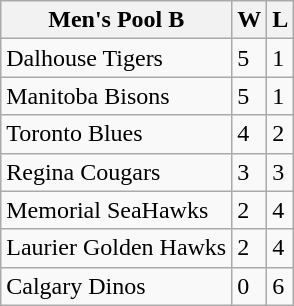<table class="wikitable">
<tr>
<th>Men's Pool B</th>
<th>W</th>
<th>L</th>
</tr>
<tr>
<td>Dalhouse Tigers</td>
<td>5</td>
<td>1</td>
</tr>
<tr>
<td>Manitoba Bisons</td>
<td>5</td>
<td>1</td>
</tr>
<tr>
<td>Toronto Blues</td>
<td>4</td>
<td>2</td>
</tr>
<tr>
<td>Regina Cougars</td>
<td>3</td>
<td>3</td>
</tr>
<tr>
<td>Memorial SeaHawks</td>
<td>2</td>
<td>4</td>
</tr>
<tr>
<td>Laurier Golden Hawks</td>
<td>2</td>
<td>4</td>
</tr>
<tr>
<td>Calgary Dinos</td>
<td>0</td>
<td>6</td>
</tr>
</table>
